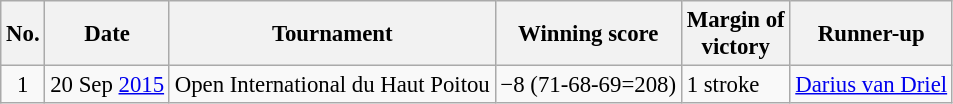<table class="wikitable" style="font-size:95%;">
<tr>
<th>No.</th>
<th>Date</th>
<th>Tournament</th>
<th>Winning score</th>
<th>Margin of<br>victory</th>
<th>Runner-up</th>
</tr>
<tr>
<td align=center>1</td>
<td align=right>20 Sep <a href='#'>2015</a></td>
<td>Open International du Haut Poitou</td>
<td>−8 (71-68-69=208)</td>
<td>1 stroke</td>
<td> <a href='#'>Darius van Driel</a></td>
</tr>
</table>
